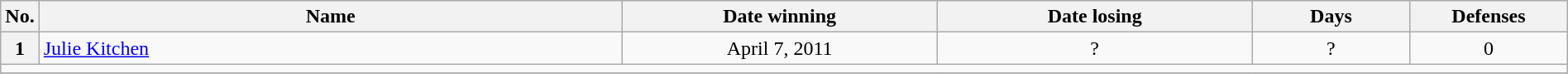<table class="wikitable" width=100%>
<tr>
<th style="width:1%;">No.</th>
<th style="width:37%;">Name</th>
<th style="width:20%;">Date winning</th>
<th style="width:20%;">Date losing</th>
<th data-sort-type="number" style="width:10%;">Days</th>
<th data-sort-type="number" style="width:10%;">Defenses</th>
</tr>
<tr align=center>
<th>1</th>
<td align=left> <a href='#'>Julie Kitchen</a></td>
<td>April 7, 2011</td>
<td>?</td>
<td>?</td>
<td>0</td>
</tr>
<tr>
<td colspan="6"></td>
</tr>
<tr>
</tr>
</table>
